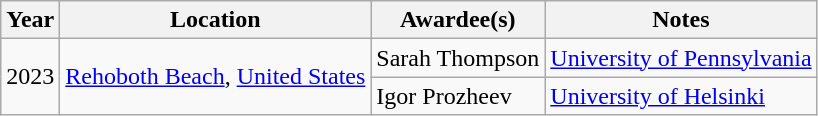<table class="wikitable">
<tr>
<th>Year</th>
<th>Location</th>
<th>Awardee(s)</th>
<th>Notes</th>
</tr>
<tr>
<td rowspan=2>2023</td>
<td rowspan="2"><a href='#'>Rehoboth Beach</a>, <a href='#'>United States</a></td>
<td>Sarah Thompson</td>
<td><a href='#'>University of Pennsylvania</a></td>
</tr>
<tr>
<td>Igor Prozheev</td>
<td><a href='#'>University of Helsinki</a></td>
</tr>
</table>
